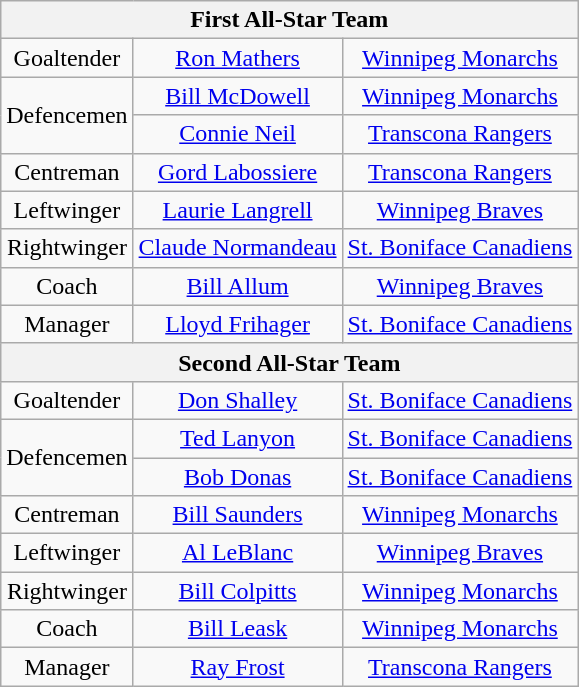<table class="wikitable" style="text-align:center">
<tr>
<th colspan="6">First All-Star Team</th>
</tr>
<tr>
<td>Goaltender</td>
<td><a href='#'>Ron Mathers</a></td>
<td><a href='#'>Winnipeg Monarchs</a></td>
</tr>
<tr>
<td rowspan="2">Defencemen</td>
<td><a href='#'>Bill McDowell</a></td>
<td><a href='#'>Winnipeg Monarchs</a></td>
</tr>
<tr>
<td><a href='#'>Connie Neil</a></td>
<td><a href='#'>Transcona Rangers</a></td>
</tr>
<tr>
<td>Centreman</td>
<td><a href='#'>Gord Labossiere</a></td>
<td><a href='#'>Transcona Rangers</a></td>
</tr>
<tr>
<td>Leftwinger</td>
<td><a href='#'>Laurie Langrell</a></td>
<td><a href='#'>Winnipeg Braves</a></td>
</tr>
<tr>
<td>Rightwinger</td>
<td><a href='#'>Claude Normandeau</a></td>
<td><a href='#'>St. Boniface Canadiens</a></td>
</tr>
<tr>
<td>Coach</td>
<td><a href='#'>Bill Allum</a></td>
<td><a href='#'>Winnipeg Braves</a></td>
</tr>
<tr>
<td>Manager</td>
<td><a href='#'>Lloyd Frihager</a></td>
<td><a href='#'>St. Boniface Canadiens</a></td>
</tr>
<tr>
<th colspan="6">Second All-Star Team</th>
</tr>
<tr>
<td>Goaltender</td>
<td><a href='#'>Don Shalley</a></td>
<td><a href='#'>St. Boniface Canadiens</a></td>
</tr>
<tr>
<td rowspan="2">Defencemen</td>
<td><a href='#'>Ted Lanyon</a></td>
<td><a href='#'>St. Boniface Canadiens</a></td>
</tr>
<tr>
<td><a href='#'>Bob Donas</a></td>
<td><a href='#'>St. Boniface Canadiens</a></td>
</tr>
<tr>
<td>Centreman</td>
<td><a href='#'>Bill Saunders</a></td>
<td><a href='#'>Winnipeg Monarchs</a></td>
</tr>
<tr>
<td>Leftwinger</td>
<td><a href='#'>Al LeBlanc</a></td>
<td><a href='#'>Winnipeg Braves</a></td>
</tr>
<tr>
<td>Rightwinger</td>
<td><a href='#'>Bill Colpitts</a></td>
<td><a href='#'>Winnipeg Monarchs</a></td>
</tr>
<tr>
<td>Coach</td>
<td><a href='#'>Bill Leask</a></td>
<td><a href='#'>Winnipeg Monarchs</a></td>
</tr>
<tr>
<td>Manager</td>
<td><a href='#'>Ray Frost</a></td>
<td><a href='#'>Transcona Rangers</a></td>
</tr>
</table>
